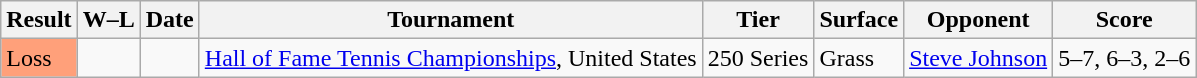<table class="sortable wikitable">
<tr>
<th>Result</th>
<th class="unsortable">W–L</th>
<th>Date</th>
<th>Tournament</th>
<th>Tier</th>
<th>Surface</th>
<th>Opponent</th>
<th class="unsortable">Score</th>
</tr>
<tr>
<td bgcolor=FFA07A>Loss</td>
<td></td>
<td><a href='#'></a></td>
<td><a href='#'>Hall of Fame Tennis Championships</a>, United States</td>
<td>250 Series</td>
<td>Grass</td>
<td> <a href='#'>Steve Johnson</a></td>
<td>5–7, 6–3, 2–6</td>
</tr>
</table>
